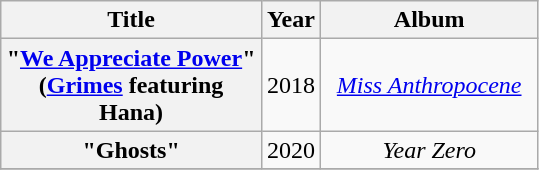<table class="wikitable plainrowheaders" style="text-align:center">
<tr>
<th scope="col" style="width:10.4em;">Title</th>
<th scope="col">Year</th>
<th scope="col" style="width:8.6em;">Album</th>
</tr>
<tr>
<th scope="row">"<a href='#'>We Appreciate Power</a>"<br><span>(<a href='#'>Grimes</a> featuring Hana)</span></th>
<td>2018</td>
<td><em><a href='#'>Miss Anthropocene</a></em></td>
</tr>
<tr>
<th scope="row">"Ghosts"<br></th>
<td>2020</td>
<td><em>Year Zero</em></td>
</tr>
<tr>
</tr>
</table>
